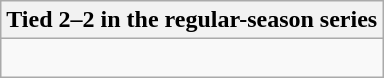<table class="wikitable collapsible collapsed">
<tr>
<th>Tied 2–2 in the regular-season series</th>
</tr>
<tr>
<td><br>


</td>
</tr>
</table>
